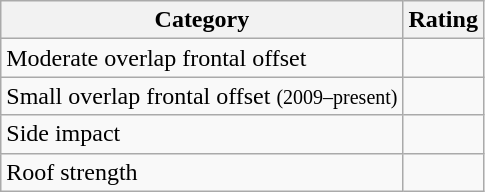<table class="wikitable">
<tr>
<th>Category</th>
<th>Rating</th>
</tr>
<tr>
<td>Moderate overlap frontal offset</td>
<td></td>
</tr>
<tr>
<td>Small overlap frontal offset <small>(2009–present)</small></td>
<td></td>
</tr>
<tr>
<td>Side impact</td>
<td></td>
</tr>
<tr>
<td>Roof strength</td>
<td></td>
</tr>
</table>
